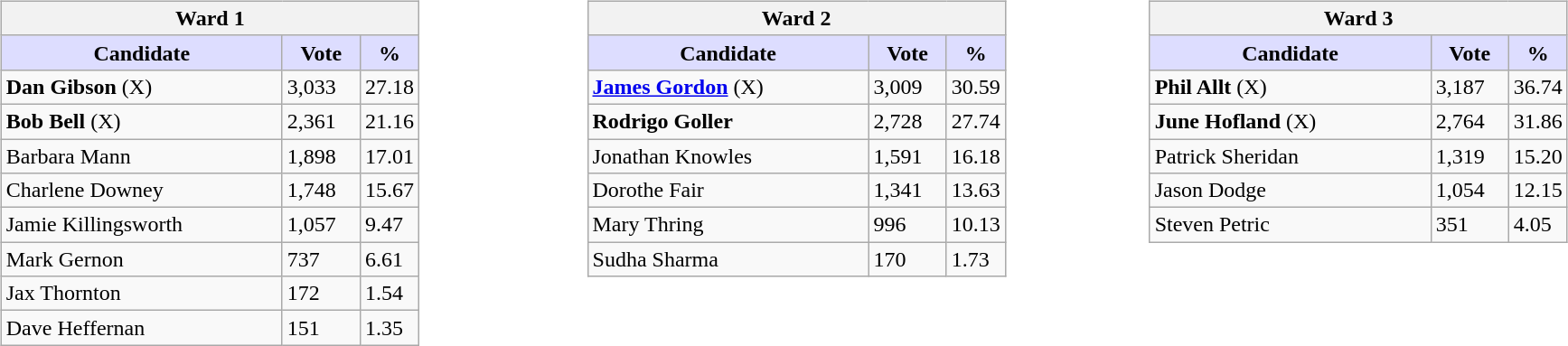<table>
<tr>
<td valign=top width=10%><br><table class=wikitable>
<tr>
<th colspan="3">Ward 1</th>
</tr>
<tr>
<th style="background:#ddf; width:200px;">Candidate</th>
<th style="background:#ddf; width:50px;">Vote</th>
<th style="background:#ddf; width:30px;">%</th>
</tr>
<tr>
<td><strong>Dan Gibson</strong> (X)</td>
<td>3,033</td>
<td>27.18</td>
</tr>
<tr>
<td><strong>Bob Bell</strong> (X)</td>
<td>2,361</td>
<td>21.16</td>
</tr>
<tr>
<td>Barbara Mann</td>
<td>1,898</td>
<td>17.01</td>
</tr>
<tr>
<td>Charlene Downey</td>
<td>1,748</td>
<td>15.67</td>
</tr>
<tr>
<td>Jamie Killingsworth</td>
<td>1,057</td>
<td>9.47</td>
</tr>
<tr>
<td>Mark Gernon</td>
<td>737</td>
<td>6.61</td>
</tr>
<tr>
<td>Jax Thornton</td>
<td>172</td>
<td>1.54</td>
</tr>
<tr>
<td>Dave Heffernan</td>
<td>151</td>
<td>1.35</td>
</tr>
</table>
</td>
<td valign=top width=10%><br><table class=wikitable>
<tr>
<th colspan="3">Ward 2</th>
</tr>
<tr>
<th style="background:#ddf; width:200px;">Candidate</th>
<th style="background:#ddf; width:50px;">Vote</th>
<th style="background:#ddf; width:30px;">%</th>
</tr>
<tr>
<td><strong><a href='#'>James Gordon</a></strong> (X)</td>
<td>3,009</td>
<td>30.59</td>
</tr>
<tr>
<td><strong>Rodrigo Goller</strong></td>
<td>2,728</td>
<td>27.74</td>
</tr>
<tr>
<td>Jonathan Knowles</td>
<td>1,591</td>
<td>16.18</td>
</tr>
<tr>
<td>Dorothe Fair</td>
<td>1,341</td>
<td>13.63</td>
</tr>
<tr>
<td>Mary Thring</td>
<td>996</td>
<td>10.13</td>
</tr>
<tr>
<td>Sudha Sharma</td>
<td>170</td>
<td>1.73</td>
</tr>
</table>
</td>
<td valign=top width=10%><br><table class=wikitable>
<tr>
<th colspan="3">Ward 3</th>
</tr>
<tr>
<th style="background:#ddf; width:200px;">Candidate</th>
<th style="background:#ddf; width:50px;">Vote</th>
<th style="background:#ddf; width:30px;">%</th>
</tr>
<tr>
<td><strong>Phil Allt</strong> (X)</td>
<td>3,187</td>
<td>36.74</td>
</tr>
<tr>
<td><strong>June Hofland</strong> (X)</td>
<td>2,764</td>
<td>31.86</td>
</tr>
<tr>
<td>Patrick Sheridan</td>
<td>1,319</td>
<td>15.20</td>
</tr>
<tr>
<td>Jason Dodge</td>
<td>1,054</td>
<td>12.15</td>
</tr>
<tr>
<td>Steven Petric</td>
<td>351</td>
<td>4.05</td>
</tr>
</table>
</td>
</tr>
</table>
